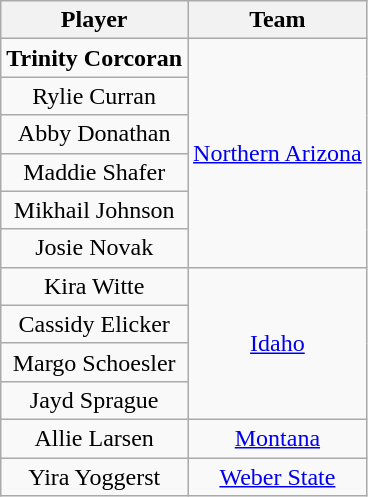<table class="wikitable" style="text-align: center;">
<tr>
<th>Player</th>
<th>Team</th>
</tr>
<tr>
<td><strong>Trinity Corcoran</strong></td>
<td rowspan=6><a href='#'>Northern Arizona</a></td>
</tr>
<tr>
<td>Rylie Curran</td>
</tr>
<tr>
<td>Abby Donathan</td>
</tr>
<tr>
<td>Maddie Shafer</td>
</tr>
<tr>
<td>Mikhail Johnson</td>
</tr>
<tr>
<td>Josie Novak</td>
</tr>
<tr>
<td>Kira Witte</td>
<td rowspan=4><a href='#'>Idaho</a></td>
</tr>
<tr>
<td>Cassidy Elicker</td>
</tr>
<tr>
<td>Margo Schoesler</td>
</tr>
<tr>
<td>Jayd Sprague</td>
</tr>
<tr>
<td>Allie Larsen</td>
<td><a href='#'>Montana</a></td>
</tr>
<tr>
<td>Yira Yoggerst</td>
<td><a href='#'>Weber State</a></td>
</tr>
</table>
